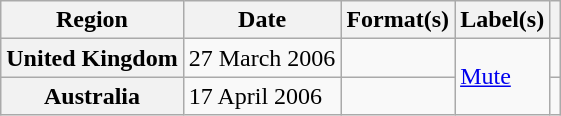<table class="wikitable plainrowheaders">
<tr>
<th scope="col">Region</th>
<th scope="col">Date</th>
<th scope="col">Format(s)</th>
<th scope="col">Label(s)</th>
<th scope="col"></th>
</tr>
<tr>
<th scope="row">United Kingdom</th>
<td>27 March 2006</td>
<td></td>
<td rowspan="2"><a href='#'>Mute</a></td>
<td></td>
</tr>
<tr>
<th scope="row">Australia</th>
<td>17 April 2006</td>
<td></td>
<td></td>
</tr>
</table>
